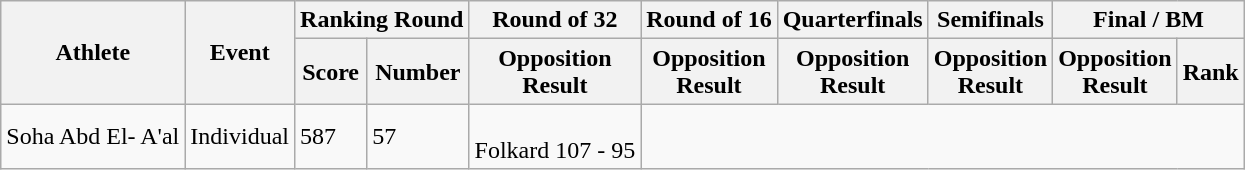<table class="wikitable">
<tr>
<th rowspan="2">Athlete</th>
<th rowspan="2">Event</th>
<th colspan="2">Ranking Round</th>
<th>Round of 32</th>
<th>Round of 16</th>
<th>Quarterfinals</th>
<th>Semifinals</th>
<th colspan="2">Final / <abbr>BM</abbr></th>
</tr>
<tr>
<th>Score</th>
<th>Number</th>
<th>Opposition<br>Result</th>
<th>Opposition<br>Result</th>
<th>Opposition<br>Result</th>
<th>Opposition<br>Result</th>
<th>Opposition<br>Result</th>
<th>Rank</th>
</tr>
<tr>
<td>Soha Abd El- A'al</td>
<td>Individual</td>
<td>587</td>
<td>57</td>
<td><br>Folkard
107 - 95</td>
<td colspan="5"></td>
</tr>
</table>
